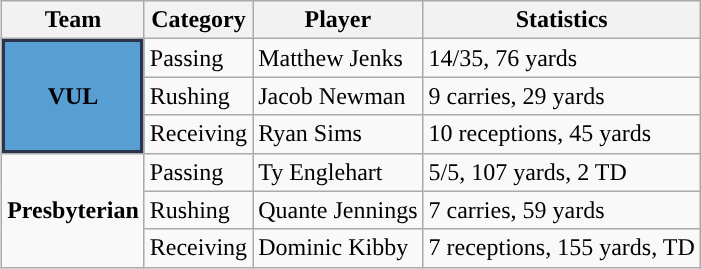<table class="wikitable" style="float: right;">
<tr>
<th>Team</th>
<th>Category</th>
<th>Player</th>
<th>Statistics</th>
</tr>
<tr>
<td rowspan=3 style="background-color:#579FD3;color:#000000;box-shadow: inset 2px 2px 0 #2A344E, inset -2px -2px 0 #2A344E; text-align:center;"><strong>VUL</strong></td>
<td>Passing</td>
<td>Matthew Jenks</td>
<td>14/35, 76 yards</td>
</tr>
<tr>
<td>Rushing</td>
<td>Jacob Newman</td>
<td>9 carries, 29 yards</td>
</tr>
<tr>
<td>Receiving</td>
<td>Ryan Sims</td>
<td>10 receptions, 45 yards</td>
</tr>
<tr>
<td rowspan=3><strong>Presbyterian</strong></td>
<td>Passing</td>
<td>Ty Englehart</td>
<td>5/5, 107 yards, 2 TD</td>
</tr>
<tr>
<td>Rushing</td>
<td>Quante Jennings</td>
<td>7 carries, 59 yards</td>
</tr>
<tr>
<td>Receiving</td>
<td>Dominic Kibby</td>
<td>7 receptions, 155 yards, TD</td>
</tr>
</table>
